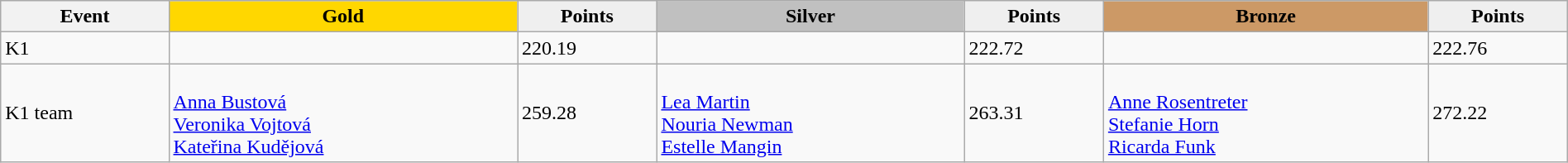<table class="wikitable" width=100%>
<tr>
<th>Event</th>
<td align=center bgcolor="gold"><strong>Gold</strong></td>
<td align=center bgcolor="EFEFEF"><strong>Points</strong></td>
<td align=center bgcolor="silver"><strong>Silver</strong></td>
<td align=center bgcolor="EFEFEF"><strong>Points</strong></td>
<td align=center bgcolor="CC9966"><strong>Bronze</strong></td>
<td align=center bgcolor="EFEFEF"><strong>Points</strong></td>
</tr>
<tr>
<td>K1</td>
<td></td>
<td>220.19</td>
<td></td>
<td>222.72</td>
<td></td>
<td>222.76</td>
</tr>
<tr>
<td>K1 team</td>
<td><br><a href='#'>Anna Bustová</a><br><a href='#'>Veronika Vojtová</a><br><a href='#'>Kateřina Kudějová</a></td>
<td>259.28</td>
<td><br><a href='#'>Lea Martin</a><br><a href='#'>Nouria Newman</a><br><a href='#'>Estelle Mangin</a></td>
<td>263.31</td>
<td><br><a href='#'>Anne Rosentreter</a><br><a href='#'>Stefanie Horn</a><br><a href='#'>Ricarda Funk</a></td>
<td>272.22</td>
</tr>
</table>
